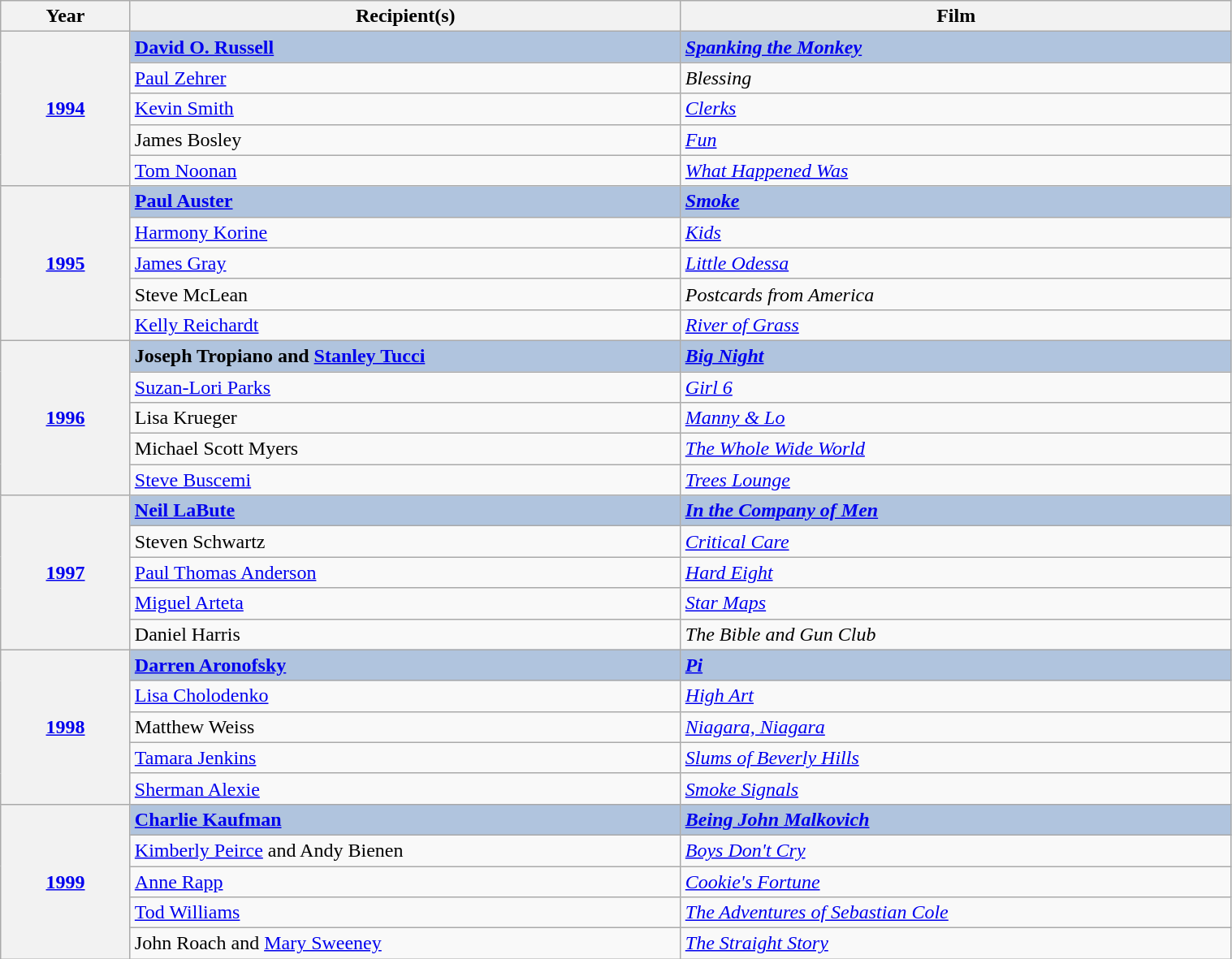<table class="wikitable" width="80%" cellpadding="5">
<tr>
<th width="100">Year</th>
<th width="450">Recipient(s)</th>
<th width="450">Film</th>
</tr>
<tr>
<th rowspan="5" style="text-align:center;"><a href='#'>1994</a><br></th>
<td style="background:#B0C4DE"><strong><a href='#'>David O. Russell</a></strong></td>
<td style="background:#B0C4DE"><strong><em><a href='#'>Spanking the Monkey</a></em></strong></td>
</tr>
<tr>
<td><a href='#'>Paul Zehrer</a></td>
<td><em>Blessing</em></td>
</tr>
<tr>
<td><a href='#'>Kevin Smith</a></td>
<td><em><a href='#'>Clerks</a></em></td>
</tr>
<tr>
<td>James Bosley</td>
<td><em><a href='#'>Fun</a></em></td>
</tr>
<tr>
<td><a href='#'>Tom Noonan</a></td>
<td><em><a href='#'>What Happened Was</a></em></td>
</tr>
<tr>
<th rowspan="5" style="text-align:center;"><a href='#'>1995</a></th>
<td style="background:#B0C4DE"><strong><a href='#'>Paul Auster</a></strong></td>
<td style="background:#B0C4DE"><strong><em><a href='#'>Smoke</a></em></strong></td>
</tr>
<tr>
<td><a href='#'>Harmony Korine</a></td>
<td><em><a href='#'>Kids</a></em></td>
</tr>
<tr>
<td><a href='#'>James Gray</a></td>
<td><em><a href='#'>Little Odessa</a></em></td>
</tr>
<tr>
<td>Steve McLean</td>
<td><em>Postcards from America</em></td>
</tr>
<tr>
<td><a href='#'>Kelly Reichardt</a></td>
<td><em><a href='#'>River of Grass</a></em></td>
</tr>
<tr>
<th rowspan="5" style="text-align:center;"><a href='#'>1996</a><br></th>
<td style="background:#B0C4DE"><strong>Joseph Tropiano and <a href='#'>Stanley Tucci</a></strong></td>
<td style="background:#B0C4DE"><strong><em><a href='#'>Big Night</a></em></strong></td>
</tr>
<tr>
<td><a href='#'>Suzan-Lori Parks</a></td>
<td><em><a href='#'>Girl 6</a></em></td>
</tr>
<tr>
<td>Lisa Krueger</td>
<td><em><a href='#'>Manny & Lo</a></em></td>
</tr>
<tr>
<td>Michael Scott Myers</td>
<td><em><a href='#'>The Whole Wide World</a></em></td>
</tr>
<tr>
<td><a href='#'>Steve Buscemi</a></td>
<td><em><a href='#'>Trees Lounge</a></em></td>
</tr>
<tr>
<th rowspan="5" style="text-align:center;"><a href='#'>1997</a></th>
<td style="background:#B0C4DE"><strong><a href='#'>Neil LaBute</a></strong></td>
<td style="background:#B0C4DE"><strong><em><a href='#'>In the Company of Men</a></em></strong></td>
</tr>
<tr>
<td>Steven Schwartz</td>
<td><em><a href='#'>Critical Care</a></em></td>
</tr>
<tr>
<td><a href='#'>Paul Thomas Anderson</a></td>
<td><em><a href='#'>Hard Eight</a></em></td>
</tr>
<tr>
<td><a href='#'>Miguel Arteta</a></td>
<td><em><a href='#'>Star Maps</a></em></td>
</tr>
<tr>
<td>Daniel Harris</td>
<td><em>The Bible and Gun Club</em></td>
</tr>
<tr>
<th rowspan="5" style="text-align:center;"><a href='#'>1998</a></th>
<td style="background:#B0C4DE"><strong><a href='#'>Darren Aronofsky</a></strong></td>
<td style="background:#B0C4DE"><strong><em><a href='#'>Pi</a></em></strong></td>
</tr>
<tr>
<td><a href='#'>Lisa Cholodenko</a></td>
<td><em><a href='#'>High Art</a></em></td>
</tr>
<tr>
<td>Matthew Weiss</td>
<td><em><a href='#'>Niagara, Niagara</a></em></td>
</tr>
<tr>
<td><a href='#'>Tamara Jenkins</a></td>
<td><em><a href='#'>Slums of Beverly Hills</a></em></td>
</tr>
<tr>
<td><a href='#'>Sherman Alexie</a></td>
<td><em><a href='#'>Smoke Signals</a></em></td>
</tr>
<tr>
<th rowspan="5" style="text-align:center;"><a href='#'>1999</a><br></th>
<td style="background:#B0C4DE"><strong><a href='#'>Charlie Kaufman</a></strong></td>
<td style="background:#B0C4DE"><strong><em><a href='#'>Being John Malkovich</a></em></strong></td>
</tr>
<tr>
<td><a href='#'>Kimberly Peirce</a> and Andy Bienen</td>
<td><em><a href='#'>Boys Don't Cry</a></em></td>
</tr>
<tr>
<td><a href='#'>Anne Rapp</a></td>
<td><em><a href='#'>Cookie's Fortune</a></em></td>
</tr>
<tr>
<td><a href='#'>Tod Williams</a></td>
<td><em><a href='#'>The Adventures of Sebastian Cole</a></em></td>
</tr>
<tr>
<td>John Roach and <a href='#'>Mary Sweeney</a></td>
<td><em><a href='#'>The Straight Story</a></em></td>
</tr>
</table>
